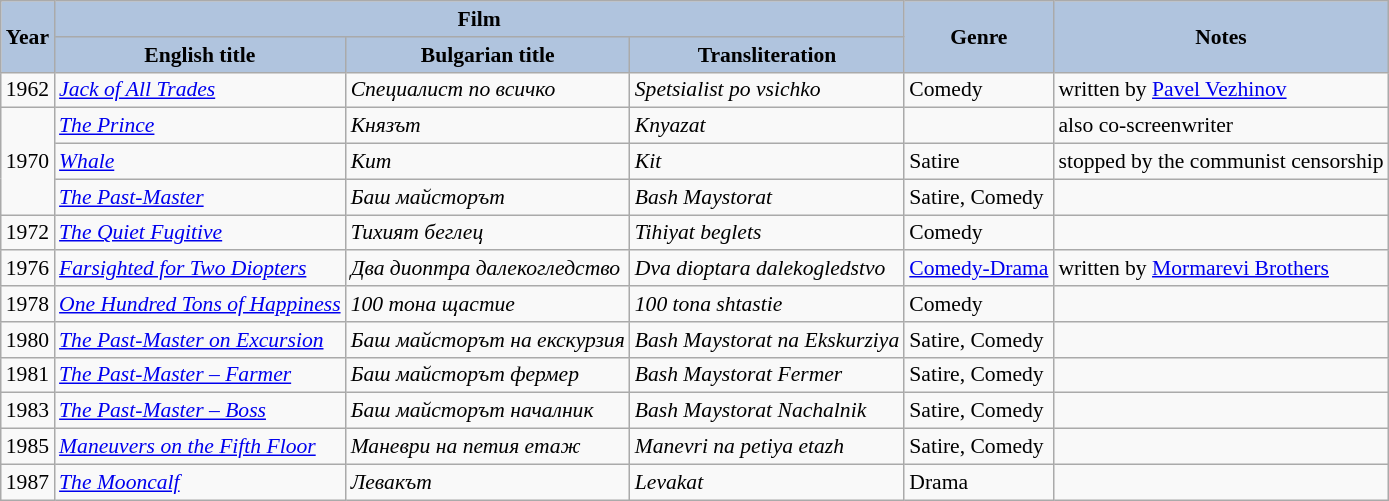<table class="wikitable" style="font-size: 90%;">
<tr>
<th rowspan="2" style="background:#B0C4DE;">Year</th>
<th colspan="3" style="background:#B0C4DE;">Film</th>
<th rowspan="2"  style="background:#B0C4DE;">Genre</th>
<th rowspan="2" style="background:#B0C4DE;">Notes</th>
</tr>
<tr>
<th style="background:#B0C4DE;">English title</th>
<th style="background:#B0C4DE;">Bulgarian title</th>
<th style="background:#B0C4DE;">Transliteration</th>
</tr>
<tr>
<td rowspan="1">1962</td>
<td><em><a href='#'>Jack of All Trades</a></em></td>
<td><em>Специалист по всичко</em></td>
<td><em>Spetsialist po vsichko</em></td>
<td>Comedy</td>
<td>written by <a href='#'>Pavel Vezhinov</a></td>
</tr>
<tr>
<td rowspan="3">1970</td>
<td><em><a href='#'>The Prince</a></em></td>
<td><em>Князът</em></td>
<td><em>Knyazat</em></td>
<td></td>
<td>also co-screenwriter</td>
</tr>
<tr>
<td><em><a href='#'>Whale</a></em></td>
<td><em>Кит</em></td>
<td><em>Kit</em></td>
<td>Satire</td>
<td>stopped by the communist censorship</td>
</tr>
<tr>
<td><em><a href='#'>The Past-Master</a></em></td>
<td><em>Баш майсторът</em></td>
<td><em>Bash Maystorat</em></td>
<td>Satire, Comedy</td>
<td></td>
</tr>
<tr>
<td rowspan="1">1972</td>
<td><em><a href='#'>The Quiet Fugitive</a></em></td>
<td><em>Тихият беглец</em></td>
<td><em>Tihiyat beglets</em></td>
<td>Comedy</td>
<td></td>
</tr>
<tr>
<td rowspan="1">1976</td>
<td><em><a href='#'>Farsighted for Two Diopters</a></em></td>
<td><em>Два диоптра далекогледство</em></td>
<td><em>Dva dioptara dalekogledstvo</em></td>
<td><a href='#'>Comedy-Drama</a></td>
<td>written by <a href='#'>Mormarevi Brothers</a></td>
</tr>
<tr>
<td rowspan="1">1978</td>
<td><em><a href='#'>One Hundred Tons of Happiness</a></em></td>
<td><em>100 тона щастие</em></td>
<td><em>100 tona shtastie</em></td>
<td>Comedy</td>
<td></td>
</tr>
<tr>
<td rowspan="1">1980</td>
<td><em><a href='#'>The Past-Master on Excursion</a></em></td>
<td><em>Баш майсторът на екскурзия</em></td>
<td><em>Bash Maystorat na Ekskurziya</em></td>
<td>Satire, Comedy</td>
<td></td>
</tr>
<tr>
<td rowspan="1">1981</td>
<td><em><a href='#'>The Past-Master – Farmer</a></em></td>
<td><em>Баш майсторът фермер</em></td>
<td><em>Bash Maystorat Fermer</em></td>
<td>Satire, Comedy</td>
<td></td>
</tr>
<tr>
<td rowspan="1">1983</td>
<td><em><a href='#'>The Past-Master – Boss</a></em></td>
<td><em>Баш майсторът началник</em></td>
<td><em>Bash Maystorat Nachalnik</em></td>
<td>Satire, Comedy</td>
<td></td>
</tr>
<tr>
<td rowspan="1">1985</td>
<td><em><a href='#'>Maneuvers on the Fifth Floor</a></em></td>
<td><em>Маневри на петия етаж</em></td>
<td><em>Manevri na petiya etazh</em></td>
<td>Satire, Comedy</td>
<td></td>
</tr>
<tr>
<td rowspan="1">1987</td>
<td><em><a href='#'>The Mooncalf</a></em></td>
<td><em>Левакът</em></td>
<td><em>Levakat</em></td>
<td>Drama</td>
<td></td>
</tr>
</table>
